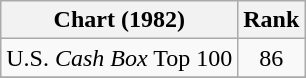<table class="wikitable">
<tr>
<th>Chart (1982)</th>
<th>Rank</th>
</tr>
<tr>
<td>U.S. <em>Cash Box</em> Top 100</td>
<td style="text-align:center;">86</td>
</tr>
<tr>
</tr>
</table>
